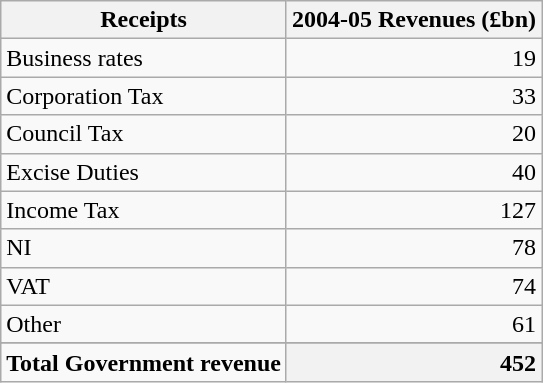<table class="wikitable sortable">
<tr>
<th>Receipts</th>
<th style="text-align: right">2004-05 Revenues (£bn)</th>
</tr>
<tr>
<td>Business rates</td>
<td style="text-align: right">19</td>
</tr>
<tr>
<td>Corporation Tax</td>
<td style="text-align: right">33</td>
</tr>
<tr>
<td>Council Tax</td>
<td style="text-align: right">20</td>
</tr>
<tr>
<td>Excise Duties</td>
<td style="text-align: right">40</td>
</tr>
<tr>
<td>Income Tax</td>
<td style="text-align: right">127</td>
</tr>
<tr>
<td>NI</td>
<td style="text-align: right">78</td>
</tr>
<tr>
<td>VAT</td>
<td style="text-align: right">74</td>
</tr>
<tr>
<td>Other</td>
<td style="text-align: right">61</td>
</tr>
<tr>
</tr>
<tr class="sortbottom">
<td style="text-align: left"><strong>Total Government revenue</strong></td>
<th style="text-align: right">452</th>
</tr>
</table>
